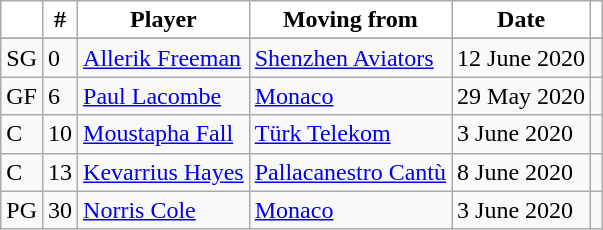<table class="wikitable sortable" style="text-align: left;">
<tr>
<th style="background:white; color:black;"></th>
<th style="background:white; color:black;">#</th>
<th style="background:white; color:black;">Player</th>
<th style="background:white; color:black;">Moving from</th>
<th style="background:white; color:black;">Date</th>
<th style="background:white; color:black;"></th>
</tr>
<tr>
</tr>
<tr>
<td>SG</td>
<td>0</td>
<td> <a href='#'>Allerik Freeman</a></td>
<td> <a href='#'>Shenzhen Aviators</a></td>
<td>12 June 2020</td>
<td></td>
</tr>
<tr>
<td>GF</td>
<td>6</td>
<td> <a href='#'>Paul Lacombe</a></td>
<td> <a href='#'>Monaco</a></td>
<td>29 May 2020</td>
<td></td>
</tr>
<tr>
<td>C</td>
<td>10</td>
<td> <a href='#'>Moustapha Fall</a></td>
<td> <a href='#'>Türk Telekom</a></td>
<td>3 June 2020</td>
<td></td>
</tr>
<tr>
<td>C</td>
<td>13</td>
<td> <a href='#'>Kevarrius Hayes</a></td>
<td> <a href='#'>Pallacanestro Cantù</a></td>
<td>8 June 2020</td>
<td></td>
</tr>
<tr>
<td>PG</td>
<td>30</td>
<td> <a href='#'>Norris Cole</a></td>
<td> <a href='#'>Monaco</a></td>
<td>3 June 2020</td>
<td></td>
</tr>
</table>
